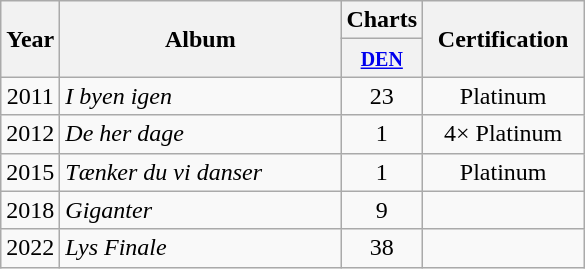<table class="wikitable">
<tr>
<th align="center" rowspan="2">Year</th>
<th align="center" rowspan="2" width="180">Album</th>
<th align="center" colspan="1">Charts</th>
<th align="center" rowspan="2" width="100">Certification</th>
</tr>
<tr>
<th width="20"><small><a href='#'>DEN</a></small><br></th>
</tr>
<tr>
<td align="center">2011</td>
<td><em>I byen igen</em></td>
<td align="center">23</td>
<td align="center">Platinum</td>
</tr>
<tr>
<td align="center">2012</td>
<td><em>De her dage</em></td>
<td align="center">1</td>
<td align="center">4× Platinum</td>
</tr>
<tr>
<td align="center">2015</td>
<td><em>Tænker du vi danser</em></td>
<td align="center">1</td>
<td align="center">Platinum</td>
</tr>
<tr>
<td align="center">2018</td>
<td><em>Giganter</em></td>
<td align="center">9<br></td>
<td align="center"></td>
</tr>
<tr>
<td align="center">2022</td>
<td><em>Lys Finale</em></td>
<td align="center">38<br></td>
<td align="center"></td>
</tr>
</table>
